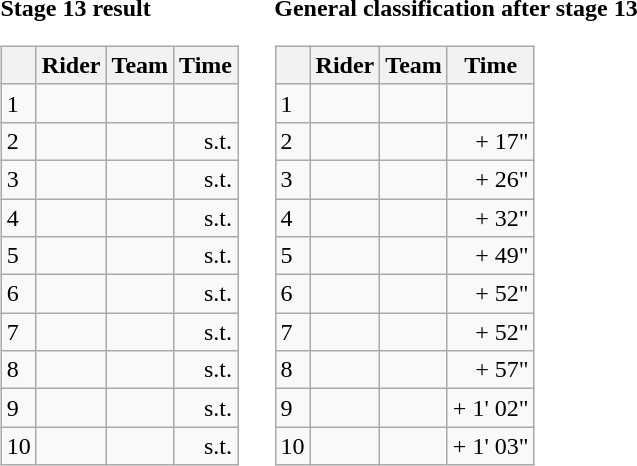<table>
<tr>
<td><strong>Stage 13 result</strong><br><table class="wikitable">
<tr>
<th></th>
<th>Rider</th>
<th>Team</th>
<th>Time</th>
</tr>
<tr>
<td>1</td>
<td> </td>
<td></td>
<td align="right"></td>
</tr>
<tr>
<td>2</td>
<td></td>
<td></td>
<td align="right">s.t.</td>
</tr>
<tr>
<td>3</td>
<td></td>
<td></td>
<td align="right">s.t.</td>
</tr>
<tr>
<td>4</td>
<td></td>
<td></td>
<td align="right">s.t.</td>
</tr>
<tr>
<td>5</td>
<td></td>
<td></td>
<td align="right">s.t.</td>
</tr>
<tr>
<td>6</td>
<td></td>
<td></td>
<td align="right">s.t.</td>
</tr>
<tr>
<td>7</td>
<td></td>
<td></td>
<td align="right">s.t.</td>
</tr>
<tr>
<td>8</td>
<td></td>
<td></td>
<td align="right">s.t.</td>
</tr>
<tr>
<td>9</td>
<td></td>
<td></td>
<td align="right">s.t.</td>
</tr>
<tr>
<td>10</td>
<td></td>
<td></td>
<td align="right">s.t.</td>
</tr>
</table>
</td>
<td></td>
<td><strong>General classification after stage 13</strong><br><table class="wikitable">
<tr>
<th></th>
<th>Rider</th>
<th>Team</th>
<th>Time</th>
</tr>
<tr>
<td>1</td>
<td> </td>
<td></td>
<td align="right"></td>
</tr>
<tr>
<td>2</td>
<td></td>
<td></td>
<td align="right">+ 17"</td>
</tr>
<tr>
<td>3</td>
<td></td>
<td></td>
<td align="right">+ 26"</td>
</tr>
<tr>
<td>4</td>
<td></td>
<td></td>
<td align="right">+ 32"</td>
</tr>
<tr>
<td>5</td>
<td></td>
<td></td>
<td align="right">+ 49"</td>
</tr>
<tr>
<td>6</td>
<td></td>
<td></td>
<td align="right">+ 52"</td>
</tr>
<tr>
<td>7</td>
<td></td>
<td></td>
<td align="right">+ 52"</td>
</tr>
<tr>
<td>8</td>
<td></td>
<td></td>
<td align="right">+ 57"</td>
</tr>
<tr>
<td>9</td>
<td> </td>
<td></td>
<td align="right">+ 1' 02"</td>
</tr>
<tr>
<td>10</td>
<td></td>
<td></td>
<td align="right">+ 1' 03"</td>
</tr>
</table>
</td>
</tr>
</table>
